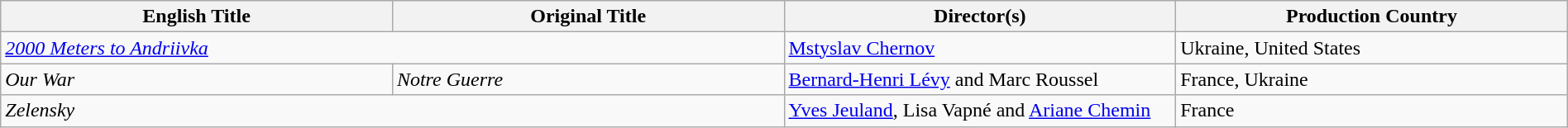<table class="wikitable" style="width:100%; margin-bottom:4px">
<tr>
<th scope="col" style="width:25%;">English Title</th>
<th scope="col" style="width:25%;">Original Title</th>
<th scope="col" style="width:25%;">Director(s)</th>
<th scope="col" style="width:25%;">Production Country</th>
</tr>
<tr>
<td colspan="2"><em><a href='#'>2000 Meters to Andriivka</a></em></td>
<td><a href='#'>Mstyslav Chernov</a></td>
<td>Ukraine, United States</td>
</tr>
<tr>
<td><em>Our War</em></td>
<td><em>Notre Guerre</em></td>
<td><a href='#'>Bernard-Henri Lévy</a> and Marc Roussel</td>
<td>France, Ukraine</td>
</tr>
<tr>
<td colspan="2"><em>Zelensky</em></td>
<td><a href='#'>Yves Jeuland</a>, Lisa Vapné and <a href='#'>Ariane Chemin</a></td>
<td>France</td>
</tr>
</table>
